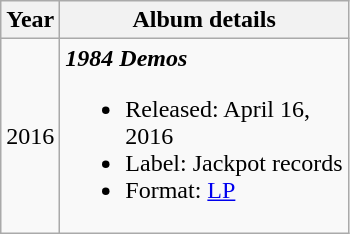<table class ="wikitable" border="1">
<tr>
<th>Year</th>
<th width="185">Album details</th>
</tr>
<tr>
<td>2016</td>
<td><strong><em>1984 Demos</em></strong><br><ul><li>Released: April 16, 2016</li><li>Label: Jackpot records</li><li>Format: <a href='#'>LP</a></li></ul></td>
</tr>
</table>
